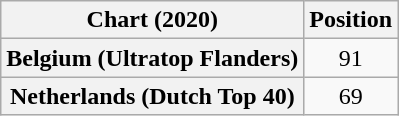<table class="wikitable sortable plainrowheaders" style="text-align:center">
<tr>
<th scope="col">Chart (2020)</th>
<th scope="col">Position</th>
</tr>
<tr>
<th scope="row">Belgium (Ultratop Flanders)</th>
<td>91</td>
</tr>
<tr>
<th scope="row">Netherlands (Dutch Top 40)</th>
<td>69</td>
</tr>
</table>
